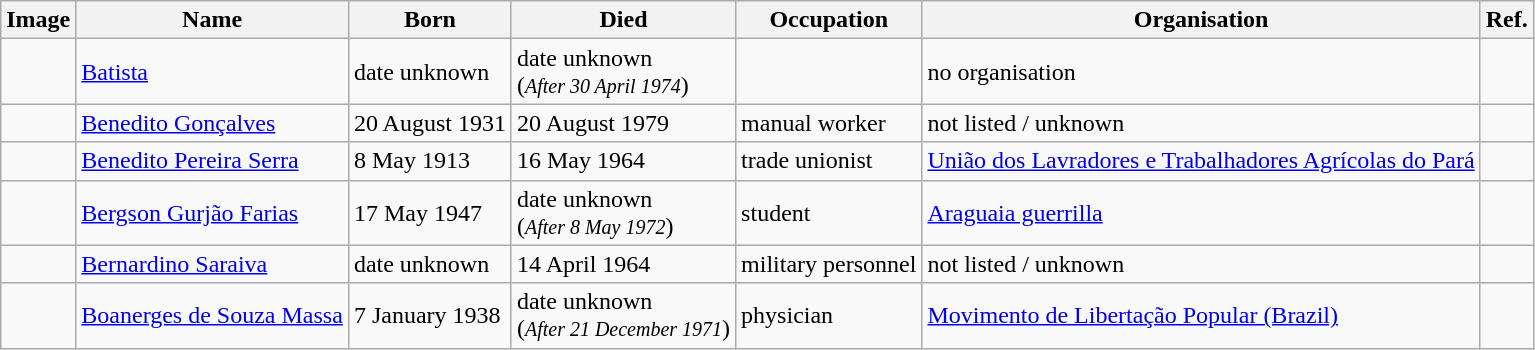<table class='wikitable sortable'>
<tr>
<th>Image</th>
<th>Name</th>
<th>Born</th>
<th>Died</th>
<th>Occupation</th>
<th>Organisation</th>
<th>Ref.</th>
</tr>
<tr>
<td></td>
<td><a href='#'>Batista</a></td>
<td>date unknown</td>
<td>date unknown<br>(<small><em>After 30 April 1974</em></small>)</td>
<td></td>
<td>no organisation</td>
<td></td>
</tr>
<tr>
<td></td>
<td><a href='#'>Benedito Gonçalves</a></td>
<td>20 August 1931</td>
<td>20 August 1979</td>
<td>manual worker</td>
<td>not listed / unknown</td>
<td></td>
</tr>
<tr>
<td></td>
<td><a href='#'>Benedito Pereira Serra</a></td>
<td>8 May 1913</td>
<td>16 May 1964</td>
<td>trade unionist</td>
<td><a href='#'>União dos Lavradores e Trabalhadores Agrícolas do Pará</a></td>
<td></td>
</tr>
<tr>
<td></td>
<td><a href='#'>Bergson Gurjão Farias</a></td>
<td>17 May 1947</td>
<td>date unknown<br>(<small><em>After 8 May 1972</em></small>)</td>
<td>student</td>
<td><a href='#'>Araguaia guerrilla</a></td>
<td></td>
</tr>
<tr>
<td></td>
<td><a href='#'>Bernardino Saraiva</a></td>
<td>date unknown</td>
<td>14 April 1964</td>
<td>military personnel</td>
<td>not listed / unknown</td>
<td></td>
</tr>
<tr>
<td></td>
<td><a href='#'>Boanerges de Souza Massa</a></td>
<td>7 January 1938</td>
<td>date unknown<br>(<small><em>After 21 December 1971</em></small>)</td>
<td>physician</td>
<td><a href='#'>Movimento de Libertação Popular (Brazil)</a></td>
<td></td>
</tr>
</table>
